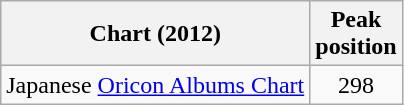<table class="wikitable">
<tr>
<th>Chart (2012)</th>
<th>Peak<br>position</th>
</tr>
<tr>
<td>Japanese <a href='#'>Oricon Albums Chart</a></td>
<td align="center">298</td>
</tr>
</table>
